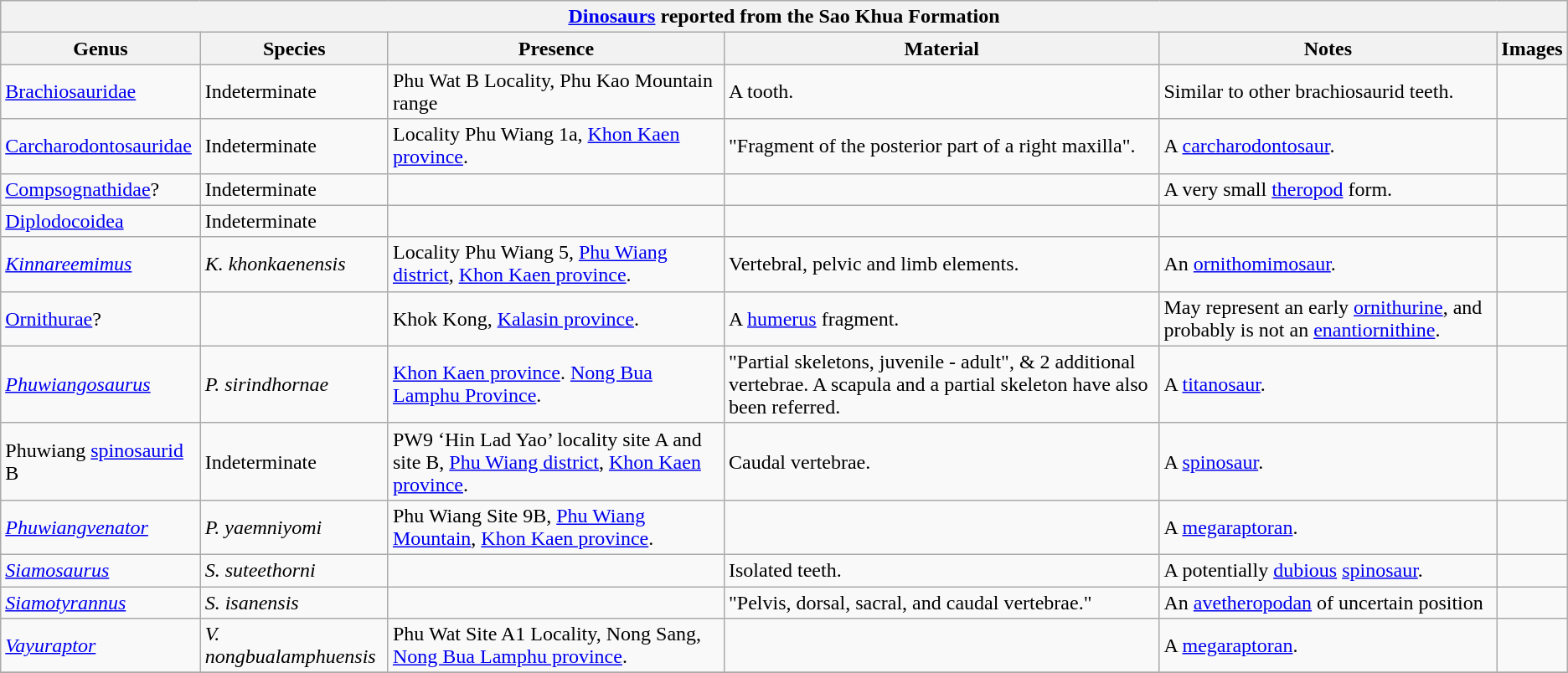<table class="wikitable" align="center">
<tr>
<th colspan="6" align="center"><strong><a href='#'>Dinosaurs</a> reported from the Sao Khua Formation</strong></th>
</tr>
<tr>
<th>Genus</th>
<th>Species</th>
<th>Presence</th>
<th><strong>Material</strong></th>
<th>Notes</th>
<th>Images</th>
</tr>
<tr>
<td><a href='#'>Brachiosauridae</a></td>
<td>Indeterminate</td>
<td>Phu Wat B Locality, Phu Kao Mountain range</td>
<td>A tooth.</td>
<td>Similar to other brachiosaurid teeth.</td>
<td></td>
</tr>
<tr>
<td><a href='#'>Carcharodontosauridae</a></td>
<td>Indeterminate</td>
<td>Locality Phu Wiang 1a, <a href='#'>Khon Kaen province</a>.</td>
<td>"Fragment of the posterior part of a right maxilla".</td>
<td>A <a href='#'>carcharodontosaur</a>.</td>
<td></td>
</tr>
<tr>
<td><a href='#'>Compsognathidae</a>?</td>
<td>Indeterminate</td>
<td></td>
<td></td>
<td>A very small <a href='#'>theropod</a> form.</td>
<td></td>
</tr>
<tr>
<td><a href='#'>Diplodocoidea</a></td>
<td>Indeterminate</td>
<td></td>
<td></td>
<td></td>
<td></td>
</tr>
<tr>
<td><em><a href='#'>Kinnareemimus</a></em></td>
<td><em>K. khonkaenensis</em></td>
<td>Locality Phu Wiang 5, <a href='#'>Phu Wiang district</a>, <a href='#'>Khon Kaen province</a>.</td>
<td>Vertebral, pelvic and limb elements.</td>
<td>An <a href='#'>ornithomimosaur</a>.</td>
<td></td>
</tr>
<tr>
<td><a href='#'>Ornithurae</a>?</td>
<td></td>
<td>Khok Kong, <a href='#'>Kalasin province</a>.</td>
<td>A <a href='#'>humerus</a> fragment.</td>
<td>May represent an early <a href='#'>ornithurine</a>, and probably is not an <a href='#'>enantiornithine</a>.</td>
<td></td>
</tr>
<tr>
<td><em><a href='#'>Phuwiangosaurus</a></em></td>
<td><em>P. sirindhornae</em></td>
<td><a href='#'>Khon Kaen province</a>. <a href='#'>Nong Bua Lamphu Province</a>.</td>
<td>"Partial skeletons, juvenile - adult", & 2 additional vertebrae. A scapula and a partial skeleton have also been referred.</td>
<td>A <a href='#'>titanosaur</a>.</td>
<td></td>
</tr>
<tr>
<td>Phuwiang <a href='#'>spinosaurid</a> B</td>
<td>Indeterminate</td>
<td>PW9 ‘Hin Lad Yao’ locality site A and site B, <a href='#'>Phu Wiang district</a>, <a href='#'>Khon Kaen province</a>.</td>
<td>Caudal vertebrae.</td>
<td>A <a href='#'>spinosaur</a>.</td>
<td></td>
</tr>
<tr>
<td><em><a href='#'>Phuwiangvenator</a></em></td>
<td><em>P. yaemniyomi</em></td>
<td>Phu Wiang Site 9B, <a href='#'>Phu Wiang Mountain</a>, <a href='#'>Khon Kaen province</a>.</td>
<td></td>
<td>A <a href='#'>megaraptoran</a>.</td>
<td></td>
</tr>
<tr>
<td><em><a href='#'>Siamosaurus</a></em></td>
<td><em>S. suteethorni</em></td>
<td></td>
<td>Isolated teeth.</td>
<td>A potentially <a href='#'>dubious</a> <a href='#'>spinosaur</a>.</td>
<td></td>
</tr>
<tr>
<td><em><a href='#'>Siamotyrannus</a></em></td>
<td><em>S. isanensis</em></td>
<td></td>
<td>"Pelvis, dorsal, sacral, and caudal vertebrae."</td>
<td>An <a href='#'>avetheropodan</a> of uncertain position</td>
<td></td>
</tr>
<tr>
<td><em><a href='#'>Vayuraptor</a></em></td>
<td><em>V. nongbualamphuensis</em></td>
<td>Phu Wat Site A1 Locality, Nong Sang, <a href='#'>Nong Bua Lamphu province</a>.</td>
<td></td>
<td>A <a href='#'>megaraptoran</a>.</td>
<td></td>
</tr>
<tr>
</tr>
</table>
